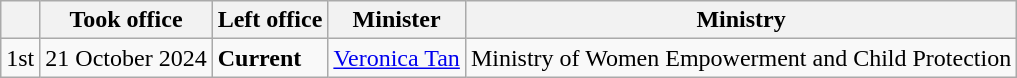<table class="wikitable">
<tr>
<th></th>
<th>Took office</th>
<th>Left office</th>
<th>Minister</th>
<th>Ministry</th>
</tr>
<tr>
<td>1st</td>
<td>21 October 2024</td>
<td><strong>Current</strong></td>
<td><a href='#'>Veronica Tan</a></td>
<td>Ministry of Women Empowerment and Child Protection</td>
</tr>
</table>
